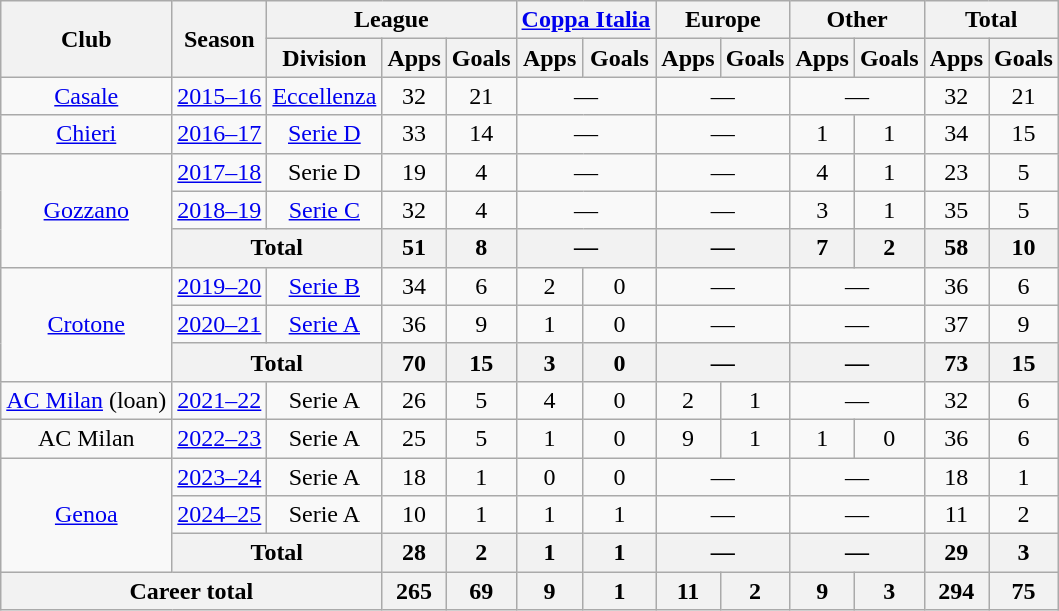<table class="wikitable" style="text-align:center">
<tr>
<th rowspan="2">Club</th>
<th rowspan="2">Season</th>
<th colspan="3">League</th>
<th colspan="2"><a href='#'>Coppa Italia</a></th>
<th colspan="2">Europe</th>
<th colspan="2">Other</th>
<th colspan="2">Total</th>
</tr>
<tr>
<th>Division</th>
<th>Apps</th>
<th>Goals</th>
<th>Apps</th>
<th>Goals</th>
<th>Apps</th>
<th>Goals</th>
<th>Apps</th>
<th>Goals</th>
<th>Apps</th>
<th>Goals</th>
</tr>
<tr>
<td><a href='#'>Casale</a></td>
<td><a href='#'>2015–16</a></td>
<td><a href='#'>Eccellenza</a></td>
<td>32</td>
<td>21</td>
<td colspan="2">—</td>
<td colspan="2">—</td>
<td colspan="2">—</td>
<td>32</td>
<td>21</td>
</tr>
<tr>
<td><a href='#'>Chieri</a></td>
<td><a href='#'>2016–17</a></td>
<td><a href='#'>Serie D</a></td>
<td>33</td>
<td>14</td>
<td colspan="2">—</td>
<td colspan="2">—</td>
<td>1</td>
<td>1</td>
<td>34</td>
<td>15</td>
</tr>
<tr>
<td rowspan="3"><a href='#'>Gozzano</a></td>
<td><a href='#'>2017–18</a></td>
<td>Serie D</td>
<td>19</td>
<td>4</td>
<td colspan="2">—</td>
<td colspan="2">—</td>
<td>4</td>
<td>1</td>
<td>23</td>
<td>5</td>
</tr>
<tr>
<td><a href='#'>2018–19</a></td>
<td><a href='#'>Serie C</a></td>
<td>32</td>
<td>4</td>
<td colspan="2">—</td>
<td colspan="2">—</td>
<td>3</td>
<td>1</td>
<td>35</td>
<td>5</td>
</tr>
<tr>
<th colspan="2">Total</th>
<th>51</th>
<th>8</th>
<th colspan="2">—</th>
<th colspan="2">—</th>
<th>7</th>
<th>2</th>
<th>58</th>
<th>10</th>
</tr>
<tr>
<td rowspan="3"><a href='#'>Crotone</a></td>
<td><a href='#'>2019–20</a></td>
<td><a href='#'>Serie B</a></td>
<td>34</td>
<td>6</td>
<td>2</td>
<td>0</td>
<td colspan="2">—</td>
<td colspan="2">—</td>
<td>36</td>
<td>6</td>
</tr>
<tr>
<td><a href='#'>2020–21</a></td>
<td><a href='#'>Serie A</a></td>
<td>36</td>
<td>9</td>
<td>1</td>
<td>0</td>
<td colspan="2">—</td>
<td colspan="2">—</td>
<td>37</td>
<td>9</td>
</tr>
<tr>
<th colspan="2">Total</th>
<th>70</th>
<th>15</th>
<th>3</th>
<th>0</th>
<th colspan="2">—</th>
<th colspan="2">—</th>
<th>73</th>
<th>15</th>
</tr>
<tr>
<td><a href='#'>AC Milan</a> (loan)</td>
<td><a href='#'>2021–22</a></td>
<td>Serie A</td>
<td>26</td>
<td>5</td>
<td>4</td>
<td>0</td>
<td>2</td>
<td>1</td>
<td colspan="2">—</td>
<td>32</td>
<td>6</td>
</tr>
<tr>
<td>AC Milan</td>
<td><a href='#'>2022–23</a></td>
<td>Serie A</td>
<td>25</td>
<td>5</td>
<td>1</td>
<td>0</td>
<td>9</td>
<td>1</td>
<td>1</td>
<td>0</td>
<td>36</td>
<td>6</td>
</tr>
<tr>
<td rowspan="3"><a href='#'>Genoa</a></td>
<td><a href='#'>2023–24</a></td>
<td>Serie A</td>
<td>18</td>
<td>1</td>
<td>0</td>
<td>0</td>
<td colspan="2">—</td>
<td colspan="2">—</td>
<td>18</td>
<td>1</td>
</tr>
<tr>
<td><a href='#'>2024–25</a></td>
<td>Serie A</td>
<td>10</td>
<td>1</td>
<td>1</td>
<td>1</td>
<td colspan="2">—</td>
<td colspan="2">—</td>
<td>11</td>
<td>2</td>
</tr>
<tr>
<th colspan="2">Total</th>
<th>28</th>
<th>2</th>
<th>1</th>
<th>1</th>
<th colspan="2">—</th>
<th colspan="2">—</th>
<th>29</th>
<th>3</th>
</tr>
<tr>
<th colspan="3">Career total</th>
<th>265</th>
<th>69</th>
<th>9</th>
<th>1</th>
<th>11</th>
<th>2</th>
<th>9</th>
<th>3</th>
<th>294</th>
<th>75</th>
</tr>
</table>
